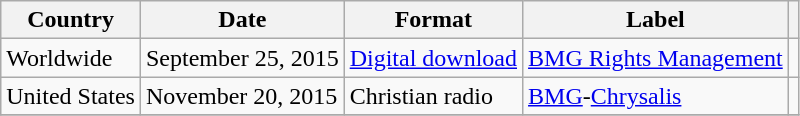<table class="wikitable">
<tr>
<th>Country</th>
<th>Date</th>
<th>Format</th>
<th>Label</th>
<th></th>
</tr>
<tr>
<td>Worldwide</td>
<td>September 25, 2015</td>
<td><a href='#'>Digital download</a></td>
<td><a href='#'>BMG Rights Management</a></td>
<td></td>
</tr>
<tr>
<td>United States</td>
<td>November 20, 2015</td>
<td>Christian radio</td>
<td><a href='#'>BMG</a>-<a href='#'>Chrysalis</a></td>
<td></td>
</tr>
<tr>
</tr>
</table>
